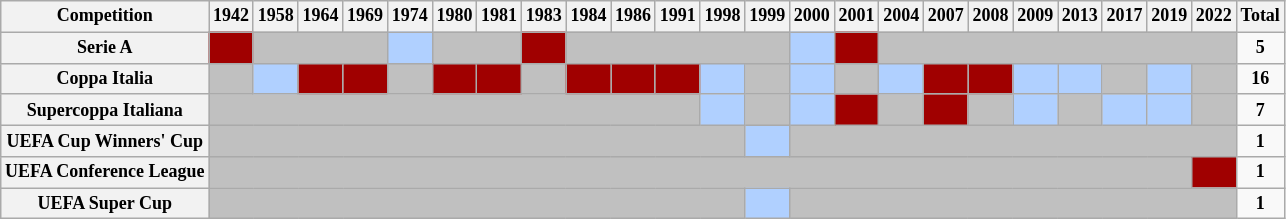<table class="wikitable" style="text-align:center; font-size: 12px">
<tr>
<th>Competition</th>
<th>1942</th>
<th>1958</th>
<th>1964</th>
<th>1969</th>
<th>1974</th>
<th>1980</th>
<th>1981</th>
<th>1983</th>
<th>1984</th>
<th>1986</th>
<th>1991</th>
<th>1998</th>
<th>1999</th>
<th>2000</th>
<th>2001</th>
<th>2004</th>
<th>2007</th>
<th>2008</th>
<th>2009</th>
<th>2013</th>
<th>2017</th>
<th>2019</th>
<th>2022</th>
<th>Total</th>
</tr>
<tr>
<th>Serie A</th>
<td bgcolor=#A00000></td>
<td colspan=3 rowspan=1 bgcolor=#C0C0C0></td>
<td bgcolor=#B0d0ff></td>
<td colspan=2 rowspan=1 bgcolor=#C0C0C0></td>
<td bgcolor=#A00000></td>
<td colspan=5 rowspan=1 bgcolor=#C0C0C0></td>
<td bgcolor=#B0d0ff></td>
<td bgcolor=#A00000></td>
<td colspan=8 rowspan=1 bgcolor=#C0C0C0></td>
<td><strong>5</strong></td>
</tr>
<tr>
<th>Coppa Italia</th>
<td bgcolor=#C0C0C0></td>
<td bgcolor=#B0d0ff></td>
<td bgcolor=#A00000></td>
<td bgcolor=#A00000></td>
<td bgcolor=#C0C0C0></td>
<td bgcolor=#A00000></td>
<td bgcolor=#A00000></td>
<td bgcolor=#C0C0C0></td>
<td bgcolor=#A00000></td>
<td bgcolor=#A00000></td>
<td bgcolor=#A00000></td>
<td bgcolor=#B0d0ff></td>
<td bgcolor=#C0C0C0></td>
<td bgcolor=#B0d0ff></td>
<td bgcolor=#C0C0C0></td>
<td bgcolor=#B0d0ff></td>
<td bgcolor=#A00000></td>
<td bgcolor=#A00000></td>
<td bgcolor=#B0d0ff></td>
<td bgcolor=#B0d0ff></td>
<td bgcolor=#C0C0C0></td>
<td bgcolor=#B0d0ff></td>
<td bgcolor=#C0C0C0></td>
<td><strong>16</strong></td>
</tr>
<tr>
<th>Supercoppa Italiana</th>
<td colspan=11 rowspan=1 bgcolor=#C0C0C0></td>
<td bgcolor=#B0d0ff></td>
<td bgcolor=#C0C0C0></td>
<td bgcolor=#B0d0ff></td>
<td bgcolor=#A00000></td>
<td bgcolor=#C0C0C0></td>
<td bgcolor=#A00000></td>
<td bgcolor=#C0C0C0></td>
<td bgcolor=#B0d0ff></td>
<td bgcolor=#C0C0C0></td>
<td bgcolor=#B0d0ff></td>
<td bgcolor=#B0d0ff></td>
<td bgcolor=#C0C0C0></td>
<td><strong>7</strong></td>
</tr>
<tr>
<th>UEFA Cup Winners' Cup</th>
<td colspan=12 rowspan=1 bgcolor=#C0C0C0></td>
<td bgcolor=#B0d0ff></td>
<td colspan=10 rowspan=1 bgcolor=#C0C0C0></td>
<td><strong>1</strong></td>
</tr>
<tr>
<th>UEFA Conference League</th>
<td colspan=22 rowspan=1 bgcolor=#C0C0C0></td>
<td bgcolor=#A00000></td>
<td><strong>1</strong></td>
</tr>
<tr>
<th>UEFA Super Cup</th>
<td colspan=12 rowspan=1 bgcolor=#C0C0C0></td>
<td bgcolor=#B0d0ff></td>
<td colspan=10 rowspan=1 bgcolor=#C0C0C0></td>
<td><strong>1</strong></td>
</tr>
</table>
